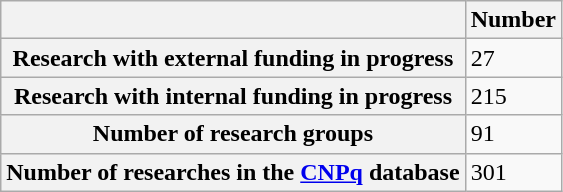<table class="wikitable" style="text-align:left">
<tr>
<th></th>
<th>Number</th>
</tr>
<tr>
<th>Research with external funding in progress</th>
<td>27</td>
</tr>
<tr>
<th>Research with internal funding in progress</th>
<td>215</td>
</tr>
<tr>
<th>Number of research groups</th>
<td>91</td>
</tr>
<tr>
<th>Number of researches in the <a href='#'>CNPq</a> database</th>
<td>301</td>
</tr>
</table>
